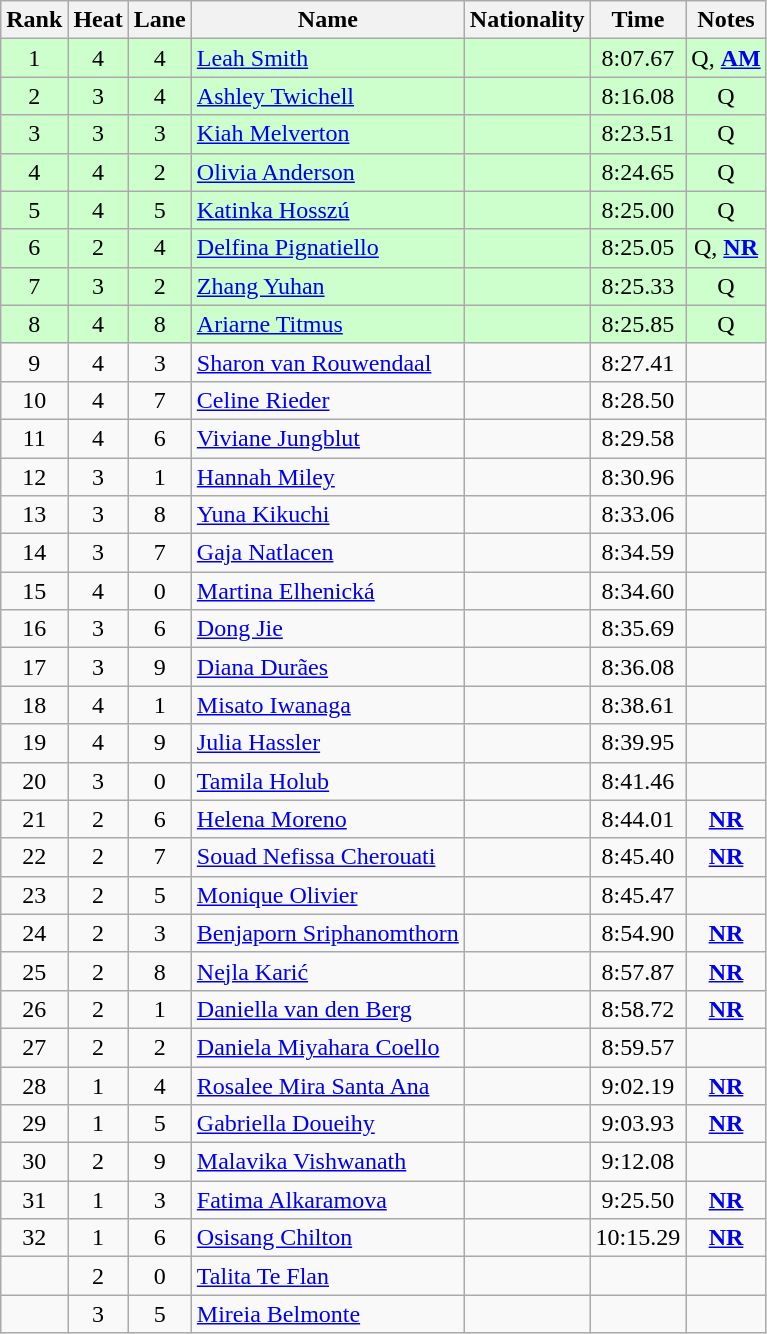<table class="wikitable sortable" style="text-align:center">
<tr>
<th>Rank</th>
<th>Heat</th>
<th>Lane</th>
<th>Name</th>
<th>Nationality</th>
<th>Time</th>
<th>Notes</th>
</tr>
<tr bgcolor=ccffcc>
<td>1</td>
<td>4</td>
<td>4</td>
<td align=left><a href='#'>Leah Smith</a></td>
<td align=left></td>
<td>8:07.67</td>
<td>Q, <strong><a href='#'>AM</a></strong></td>
</tr>
<tr bgcolor=ccffcc>
<td>2</td>
<td>3</td>
<td>4</td>
<td align=left><a href='#'>Ashley Twichell</a></td>
<td align=left></td>
<td>8:16.08</td>
<td>Q</td>
</tr>
<tr bgcolor=ccffcc>
<td>3</td>
<td>3</td>
<td>3</td>
<td align=left><a href='#'>Kiah Melverton</a></td>
<td align=left></td>
<td>8:23.51</td>
<td>Q</td>
</tr>
<tr bgcolor=ccffcc>
<td>4</td>
<td>4</td>
<td>2</td>
<td align=left><a href='#'>Olivia Anderson</a></td>
<td align=left></td>
<td>8:24.65</td>
<td>Q</td>
</tr>
<tr bgcolor=ccffcc>
<td>5</td>
<td>4</td>
<td>5</td>
<td align=left><a href='#'>Katinka Hosszú</a></td>
<td align=left></td>
<td>8:25.00</td>
<td>Q</td>
</tr>
<tr bgcolor=ccffcc>
<td>6</td>
<td>2</td>
<td>4</td>
<td align=left><a href='#'>Delfina Pignatiello</a></td>
<td align=left></td>
<td>8:25.05</td>
<td>Q, <strong><a href='#'>NR</a></strong></td>
</tr>
<tr bgcolor=ccffcc>
<td>7</td>
<td>3</td>
<td>2</td>
<td align=left><a href='#'>Zhang Yuhan</a></td>
<td align=left></td>
<td>8:25.33</td>
<td>Q</td>
</tr>
<tr bgcolor=ccffcc>
<td>8</td>
<td>4</td>
<td>8</td>
<td align=left><a href='#'>Ariarne Titmus</a></td>
<td align=left></td>
<td>8:25.85</td>
<td>Q</td>
</tr>
<tr>
<td>9</td>
<td>4</td>
<td>3</td>
<td align=left><a href='#'>Sharon van Rouwendaal</a></td>
<td align=left></td>
<td>8:27.41</td>
<td></td>
</tr>
<tr>
<td>10</td>
<td>4</td>
<td>7</td>
<td align=left><a href='#'>Celine Rieder</a></td>
<td align=left></td>
<td>8:28.50</td>
<td></td>
</tr>
<tr>
<td>11</td>
<td>4</td>
<td>6</td>
<td align=left><a href='#'>Viviane Jungblut</a></td>
<td align=left></td>
<td>8:29.58</td>
<td></td>
</tr>
<tr>
<td>12</td>
<td>3</td>
<td>1</td>
<td align=left><a href='#'>Hannah Miley</a></td>
<td align=left></td>
<td>8:30.96</td>
<td></td>
</tr>
<tr>
<td>13</td>
<td>3</td>
<td>8</td>
<td align=left><a href='#'>Yuna Kikuchi</a></td>
<td align=left></td>
<td>8:33.06</td>
<td></td>
</tr>
<tr>
<td>14</td>
<td>3</td>
<td>7</td>
<td align=left><a href='#'>Gaja Natlacen</a></td>
<td align=left></td>
<td>8:34.59</td>
<td></td>
</tr>
<tr>
<td>15</td>
<td>4</td>
<td>0</td>
<td align=left><a href='#'>Martina Elhenická</a></td>
<td align=left></td>
<td>8:34.60</td>
<td></td>
</tr>
<tr>
<td>16</td>
<td>3</td>
<td>6</td>
<td align=left><a href='#'>Dong Jie</a></td>
<td align=left></td>
<td>8:35.69</td>
<td></td>
</tr>
<tr>
<td>17</td>
<td>3</td>
<td>9</td>
<td align=left><a href='#'>Diana Durães</a></td>
<td align=left></td>
<td>8:36.08</td>
<td></td>
</tr>
<tr>
<td>18</td>
<td>4</td>
<td>1</td>
<td align=left><a href='#'>Misato Iwanaga</a></td>
<td align=left></td>
<td>8:38.61</td>
<td></td>
</tr>
<tr>
<td>19</td>
<td>4</td>
<td>9</td>
<td align=left><a href='#'>Julia Hassler</a></td>
<td align=left></td>
<td>8:39.95</td>
<td></td>
</tr>
<tr>
<td>20</td>
<td>3</td>
<td>0</td>
<td align=left><a href='#'>Tamila Holub</a></td>
<td align=left></td>
<td>8:41.46</td>
<td></td>
</tr>
<tr>
<td>21</td>
<td>2</td>
<td>6</td>
<td align=left><a href='#'>Helena Moreno</a></td>
<td align=left></td>
<td>8:44.01</td>
<td><strong><a href='#'>NR</a></strong></td>
</tr>
<tr>
<td>22</td>
<td>2</td>
<td>7</td>
<td align=left><a href='#'>Souad Nefissa Cherouati</a></td>
<td align=left></td>
<td>8:45.40</td>
<td><strong><a href='#'>NR</a></strong></td>
</tr>
<tr>
<td>23</td>
<td>2</td>
<td>5</td>
<td align=left><a href='#'>Monique Olivier</a></td>
<td align=left></td>
<td>8:45.47</td>
<td></td>
</tr>
<tr>
<td>24</td>
<td>2</td>
<td>3</td>
<td align=left><a href='#'>Benjaporn Sriphanomthorn</a></td>
<td align=left></td>
<td>8:54.90</td>
<td><strong><a href='#'>NR</a></strong></td>
</tr>
<tr>
<td>25</td>
<td>2</td>
<td>8</td>
<td align=left><a href='#'>Nejla Karić</a></td>
<td align=left></td>
<td>8:57.87</td>
<td><strong><a href='#'>NR</a></strong></td>
</tr>
<tr>
<td>26</td>
<td>2</td>
<td>1</td>
<td align=left><a href='#'>Daniella van den Berg</a></td>
<td align=left></td>
<td>8:58.72</td>
<td><strong><a href='#'>NR</a></strong></td>
</tr>
<tr>
<td>27</td>
<td>2</td>
<td>2</td>
<td align=left><a href='#'>Daniela Miyahara Coello</a></td>
<td align=left></td>
<td>8:59.57</td>
<td></td>
</tr>
<tr>
<td>28</td>
<td>1</td>
<td>4</td>
<td align=left><a href='#'>Rosalee Mira Santa Ana</a></td>
<td align=left></td>
<td>9:02.19</td>
<td><strong><a href='#'>NR</a></strong></td>
</tr>
<tr>
<td>29</td>
<td>1</td>
<td>5</td>
<td align=left><a href='#'>Gabriella Doueihy</a></td>
<td align=left></td>
<td>9:03.93</td>
<td><strong><a href='#'>NR</a></strong></td>
</tr>
<tr>
<td>30</td>
<td>2</td>
<td>9</td>
<td align=left><a href='#'>Malavika Vishwanath</a></td>
<td align=left></td>
<td>9:12.08</td>
<td></td>
</tr>
<tr>
<td>31</td>
<td>1</td>
<td>3</td>
<td align=left><a href='#'>Fatima Alkaramova</a></td>
<td align=left></td>
<td>9:25.50</td>
<td><strong><a href='#'>NR</a></strong></td>
</tr>
<tr>
<td>32</td>
<td>1</td>
<td>6</td>
<td align=left><a href='#'>Osisang Chilton</a></td>
<td align=left></td>
<td>10:15.29</td>
<td><strong><a href='#'>NR</a></strong></td>
</tr>
<tr>
<td></td>
<td>2</td>
<td>0</td>
<td align=left><a href='#'>Talita Te Flan</a></td>
<td align=left></td>
<td></td>
<td></td>
</tr>
<tr>
<td></td>
<td>3</td>
<td>5</td>
<td align=left><a href='#'>Mireia Belmonte</a></td>
<td align=left></td>
<td></td>
<td></td>
</tr>
</table>
